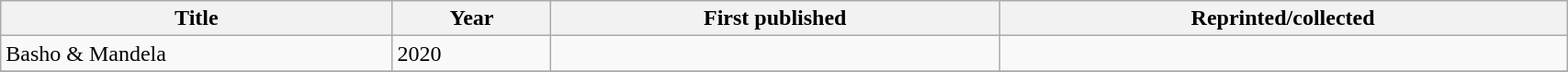<table class='wikitable sortable' width='90%'>
<tr>
<th width=25%>Title</th>
<th>Year</th>
<th>First published</th>
<th>Reprinted/collected</th>
</tr>
<tr>
<td>Basho & Mandela</td>
<td>2020</td>
<td></td>
<td></td>
</tr>
<tr>
</tr>
</table>
